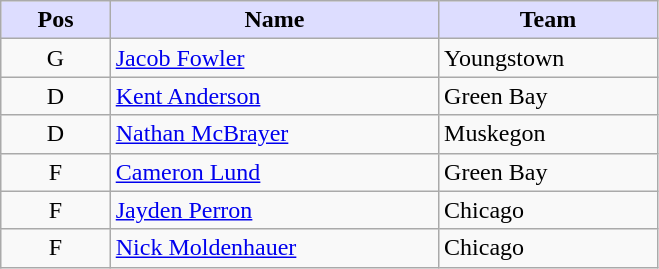<table class="wikitable">
<tr>
<th style="background:#ddf; width:10%;">Pos</th>
<th style="background:#ddf; width:30%;">Name</th>
<th style="background:#ddf; width:20%;">Team</th>
</tr>
<tr>
<td style="text-align:center">G</td>
<td><a href='#'>Jacob Fowler</a></td>
<td>Youngstown</td>
</tr>
<tr>
<td style="text-align:center">D</td>
<td><a href='#'>Kent Anderson</a></td>
<td>Green Bay</td>
</tr>
<tr>
<td style="text-align:center">D</td>
<td><a href='#'>Nathan McBrayer</a></td>
<td>Muskegon</td>
</tr>
<tr>
<td style="text-align:center">F</td>
<td><a href='#'>Cameron Lund</a></td>
<td>Green Bay</td>
</tr>
<tr>
<td style="text-align:center">F</td>
<td><a href='#'>Jayden Perron</a></td>
<td>Chicago</td>
</tr>
<tr>
<td style="text-align:center">F</td>
<td><a href='#'>Nick Moldenhauer</a></td>
<td>Chicago</td>
</tr>
</table>
